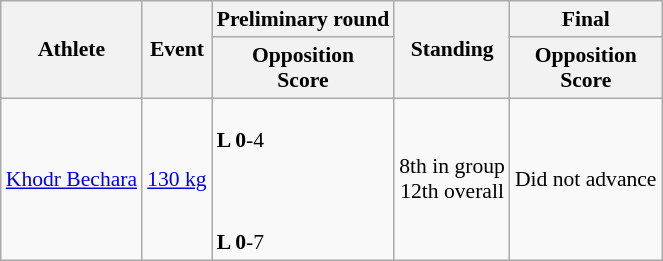<table class=wikitable style="font-size:90%">
<tr>
<th rowspan="2">Athlete</th>
<th rowspan="2">Event</th>
<th>Preliminary round</th>
<th rowspan="2">Standing</th>
<th>Final</th>
</tr>
<tr>
<th>Opposition <br>Score</th>
<th>Opposition <br>Score</th>
</tr>
<tr>
<td><a href='#'>Khodr Bechara</a><br></td>
<td><a href='#'>130 kg</a></td>
<td><br><strong>L 0</strong>-4<br><br><br><br><strong>L 0</strong>-7</td>
<td align=center>8th in group<br>12th overall</td>
<td align=center>Did not advance</td>
</tr>
</table>
